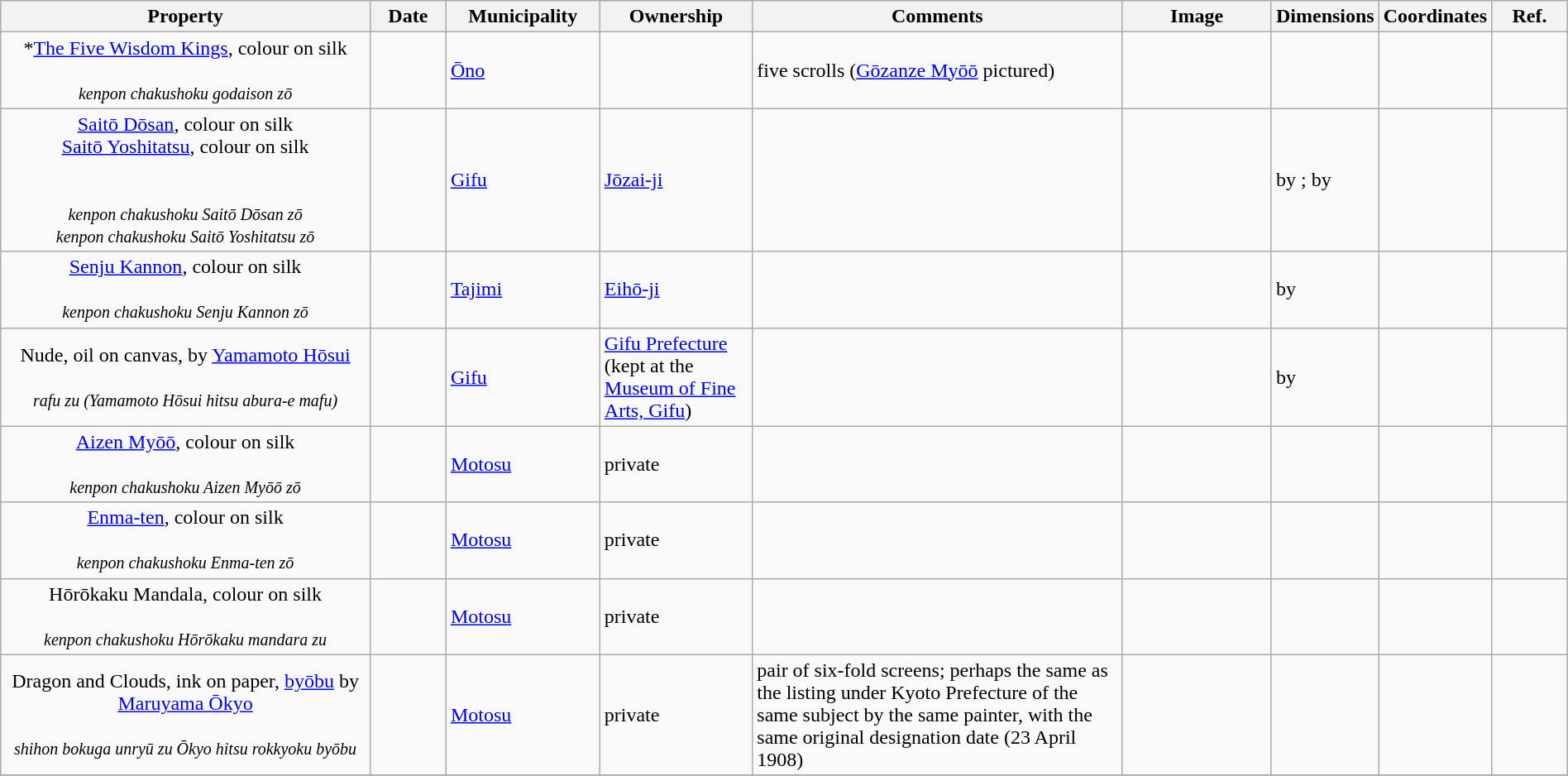<table class="wikitable sortable"  style="width:100%;">
<tr>
<th width="25%" align="left">Property</th>
<th width="5%" align="left" data-sort-type="number">Date</th>
<th width="10%" align="left">Municipality</th>
<th width="10%" align="left">Ownership</th>
<th width="25%" align="left" class="unsortable">Comments</th>
<th width="10%" align="left" class="unsortable">Image</th>
<th width="5%" align="left" class="unsortable">Dimensions</th>
<th width="5%" align="left" class="unsortable">Coordinates</th>
<th width="5%" align="left" class="unsortable">Ref.</th>
</tr>
<tr>
<td align="center">*<a href='#'>The Five Wisdom Kings</a>, colour on silk<br><br><small><em>kenpon chakushoku godaison zō</em></small></td>
<td></td>
<td><a href='#'>Ōno</a></td>
<td></td>
<td>five scrolls (<a href='#'>Gōzanze Myōō</a> pictured)</td>
<td></td>
<td></td>
<td></td>
<td></td>
</tr>
<tr>
<td align="center"><a href='#'>Saitō Dōsan</a>, colour on silk<br><a href='#'>Saitō Yoshitatsu</a>, colour on silk<br><br><br><small><em>kenpon chakushoku Saitō Dōsan zō<br>kenpon chakushoku Saitō Yoshitatsu zō</em></small></td>
<td></td>
<td><a href='#'>Gifu</a></td>
<td><a href='#'>Jōzai-ji</a></td>
<td></td>
<td></td>
<td> by ;  by </td>
<td></td>
<td></td>
</tr>
<tr>
<td align="center"><a href='#'>Senju Kannon</a>, colour on silk<br><br><small><em>kenpon chakushoku Senju Kannon zō</em></small></td>
<td></td>
<td><a href='#'>Tajimi</a></td>
<td><a href='#'>Eihō-ji</a></td>
<td></td>
<td></td>
<td> by </td>
<td></td>
<td></td>
</tr>
<tr>
<td align="center">Nude, oil on canvas, by <a href='#'>Yamamoto Hōsui</a><br><br><small><em>rafu zu (Yamamoto Hōsui hitsu abura-e mafu)</em></small></td>
<td></td>
<td><a href='#'>Gifu</a></td>
<td><a href='#'>Gifu Prefecture</a><br>(kept at the <a href='#'>Museum of Fine Arts, Gifu</a>)</td>
<td></td>
<td></td>
<td> by </td>
<td></td>
<td></td>
</tr>
<tr>
<td align="center"><a href='#'>Aizen Myōō</a>, colour on silk<br><br><small><em>kenpon chakushoku Aizen Myōō zō</em></small></td>
<td></td>
<td><a href='#'>Motosu</a></td>
<td>private</td>
<td></td>
<td></td>
<td></td>
<td></td>
<td></td>
</tr>
<tr>
<td align="center"><a href='#'>Enma-ten</a>, colour on silk<br><br><small><em>kenpon chakushoku Enma-ten zō</em></small></td>
<td></td>
<td><a href='#'>Motosu</a></td>
<td>private</td>
<td></td>
<td></td>
<td></td>
<td></td>
<td></td>
</tr>
<tr>
<td align="center">Hōrōkaku Mandala, colour on silk<br><br><small><em>kenpon chakushoku Hōrōkaku mandara zu</em></small></td>
<td></td>
<td><a href='#'>Motosu</a></td>
<td>private</td>
<td></td>
<td></td>
<td></td>
<td></td>
<td></td>
</tr>
<tr>
<td align="center">Dragon and Clouds, ink on paper, <a href='#'>byōbu</a> by <a href='#'>Maruyama Ōkyo</a><br><br><small><em>shihon bokuga unryū zu Ōkyo hitsu rokkyoku byōbu</em></small></td>
<td></td>
<td><a href='#'>Motosu</a></td>
<td>private</td>
<td>pair of six-fold screens; perhaps the same as the listing under Kyoto Prefecture of the same subject by the same painter, with the same original designation date (23 April 1908) </td>
<td></td>
<td></td>
<td></td>
<td></td>
</tr>
<tr>
</tr>
</table>
